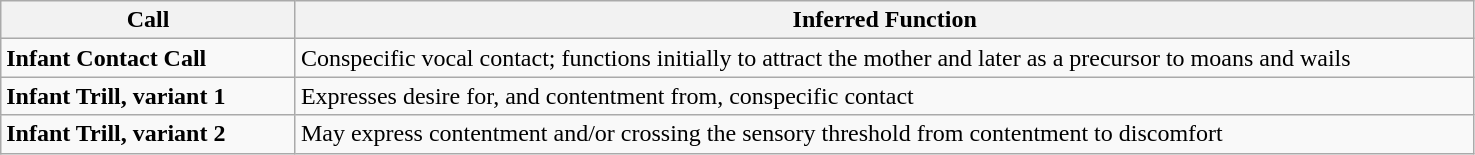<table class="wikitable">
<tr>
<th width="18%">Call</th>
<th width="72%">Inferred Function</th>
</tr>
<tr>
<td><strong>Infant Contact Call</strong><br></td>
<td>Conspecific vocal contact; functions initially to attract the mother and later as a precursor to moans and wails</td>
</tr>
<tr>
<td><strong>Infant Trill, variant 1</strong><br></td>
<td>Expresses desire for, and contentment from, conspecific contact</td>
</tr>
<tr>
<td><strong>Infant Trill, variant 2</strong><br></td>
<td>May express contentment and/or crossing the sensory threshold from contentment to discomfort</td>
</tr>
</table>
